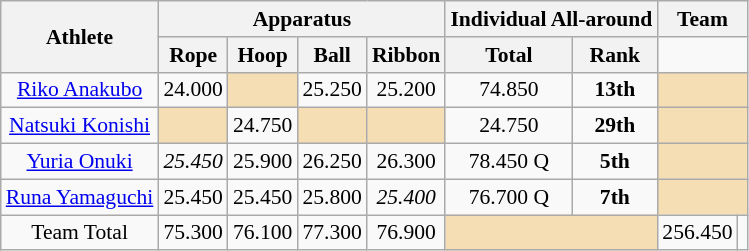<table class=wikitable style="text-align:center; font-size:90%">
<tr>
<th rowspan=2>Athlete</th>
<th colspan=4>Apparatus</th>
<th colspan=2>Individual All-around</th>
<th colspan=2>Team</th>
</tr>
<tr>
<th>Rope</th>
<th>Hoop</th>
<th>Ball</th>
<th>Ribbon</th>
<th>Total</th>
<th>Rank</th>
</tr>
<tr>
<td><a href='#'>Riko Anakubo</a></td>
<td align="center">24.000</td>
<td bgcolor=wheat></td>
<td align="center">25.250</td>
<td align="center">25.200</td>
<td align="center">74.850</td>
<td align="center"><strong>13th</strong></td>
<td bgcolor=wheat colspan=2></td>
</tr>
<tr>
<td><a href='#'>Natsuki Konishi</a></td>
<td bgcolor=wheat></td>
<td align="center">24.750</td>
<td bgcolor=wheat></td>
<td bgcolor=wheat></td>
<td align="center">24.750</td>
<td align="center"><strong>29th</strong></td>
<td bgcolor=wheat colspan=2></td>
</tr>
<tr>
<td><a href='#'>Yuria Onuki</a></td>
<td align="center"><em>25.450</em></td>
<td align="center">25.900</td>
<td align="center">26.250</td>
<td align="center">26.300</td>
<td align="center">78.450 Q</td>
<td align="center"><strong>5th</strong></td>
<td bgcolor=wheat colspan=2></td>
</tr>
<tr>
<td><a href='#'>Runa Yamaguchi</a></td>
<td align="center">25.450</td>
<td align="center">25.450</td>
<td align="center">25.800</td>
<td align="center"><em>25.400</em></td>
<td align="center">76.700 Q</td>
<td align="center"><strong>7th</strong></td>
<td bgcolor=wheat colspan=2></td>
</tr>
<tr>
<td>Team Total</td>
<td align="center">75.300</td>
<td align="center">76.100</td>
<td align="center">77.300</td>
<td align="center">76.900</td>
<td bgcolor=wheat colspan=2></td>
<td align="center">256.450</td>
<td align="center"></td>
</tr>
</table>
